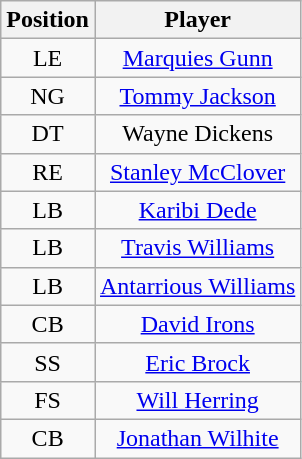<table class="wikitable" style="text-align:center">
<tr>
<th>Position</th>
<th>Player</th>
</tr>
<tr>
<td>LE</td>
<td><a href='#'>Marquies Gunn</a></td>
</tr>
<tr>
<td>NG</td>
<td><a href='#'>Tommy Jackson</a></td>
</tr>
<tr>
<td>DT</td>
<td>Wayne Dickens</td>
</tr>
<tr>
<td>RE</td>
<td><a href='#'>Stanley McClover</a></td>
</tr>
<tr>
<td>LB</td>
<td><a href='#'>Karibi Dede</a></td>
</tr>
<tr>
<td>LB</td>
<td><a href='#'>Travis Williams</a></td>
</tr>
<tr>
<td>LB</td>
<td><a href='#'>Antarrious Williams</a></td>
</tr>
<tr>
<td>CB</td>
<td><a href='#'>David Irons</a></td>
</tr>
<tr>
<td>SS</td>
<td><a href='#'>Eric Brock</a></td>
</tr>
<tr>
<td>FS</td>
<td><a href='#'>Will Herring</a></td>
</tr>
<tr>
<td>CB</td>
<td><a href='#'>Jonathan Wilhite</a></td>
</tr>
</table>
